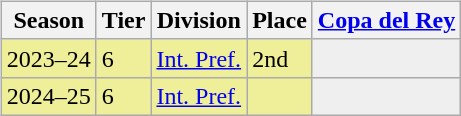<table>
<tr>
<td valign="top" width=0%><br><table class="wikitable">
<tr style="background:#f0f6fa;">
<th>Season</th>
<th>Tier</th>
<th>Division</th>
<th>Place</th>
<th><a href='#'>Copa del Rey</a></th>
</tr>
<tr>
<td style="background:#EFEF99;">2023–24</td>
<td style="background:#EFEF99;">6</td>
<td style="background:#EFEF99;"><a href='#'>Int. Pref.</a></td>
<td style="background:#EFEF99;">2nd</td>
<th style="background:#efefef;"></th>
</tr>
<tr>
<td style="background:#EFEF99;">2024–25</td>
<td style="background:#EFEF99;">6</td>
<td style="background:#EFEF99;"><a href='#'>Int. Pref.</a></td>
<td style="background:#EFEF99;"></td>
<th style="background:#efefef;"></th>
</tr>
</table>
</td>
</tr>
</table>
